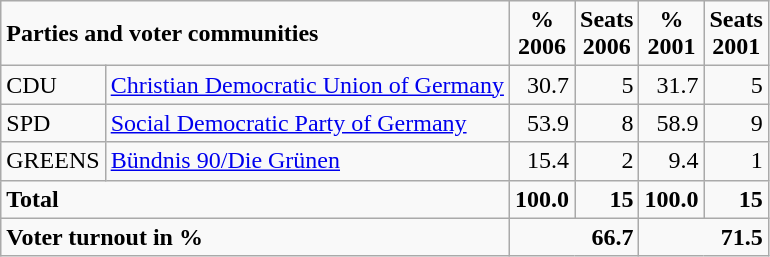<table class="wikitable">
<tr --  class="hintergrundfarbe5">
<td colspan="2"><strong>Parties and voter communities</strong></td>
<td align="center"><strong>%<br>2006</strong></td>
<td align="center"><strong>Seats<br>2006</strong></td>
<td align="center"><strong>%<br>2001</strong></td>
<td align="center"><strong>Seats<br>2001</strong></td>
</tr>
<tr --->
<td>CDU</td>
<td><a href='#'>Christian Democratic Union of Germany</a></td>
<td align="right">30.7</td>
<td align="right">5</td>
<td align="right">31.7</td>
<td align="right">5</td>
</tr>
<tr --->
<td>SPD</td>
<td><a href='#'>Social Democratic Party of Germany</a></td>
<td align="right">53.9</td>
<td align="right">8</td>
<td align="right">58.9</td>
<td align="right">9</td>
</tr>
<tr --->
<td>GREENS</td>
<td><a href='#'>Bündnis 90/Die Grünen</a></td>
<td align="right">15.4</td>
<td align="right">2</td>
<td align="right">9.4</td>
<td align="right">1</td>
</tr>
<tr -- class="hintergrundfarbe5">
<td colspan="2"><strong>Total</strong></td>
<td align="right"><strong>100.0</strong></td>
<td align="right"><strong>15</strong></td>
<td align="right"><strong>100.0</strong></td>
<td align="right"><strong>15</strong></td>
</tr>
<tr -- class="hintergrundfarbe5">
<td colspan="2"><strong>Voter turnout in %</strong></td>
<td colspan="2" align="right"><strong>66.7</strong></td>
<td colspan="2" align="right"><strong>71.5</strong></td>
</tr>
</table>
